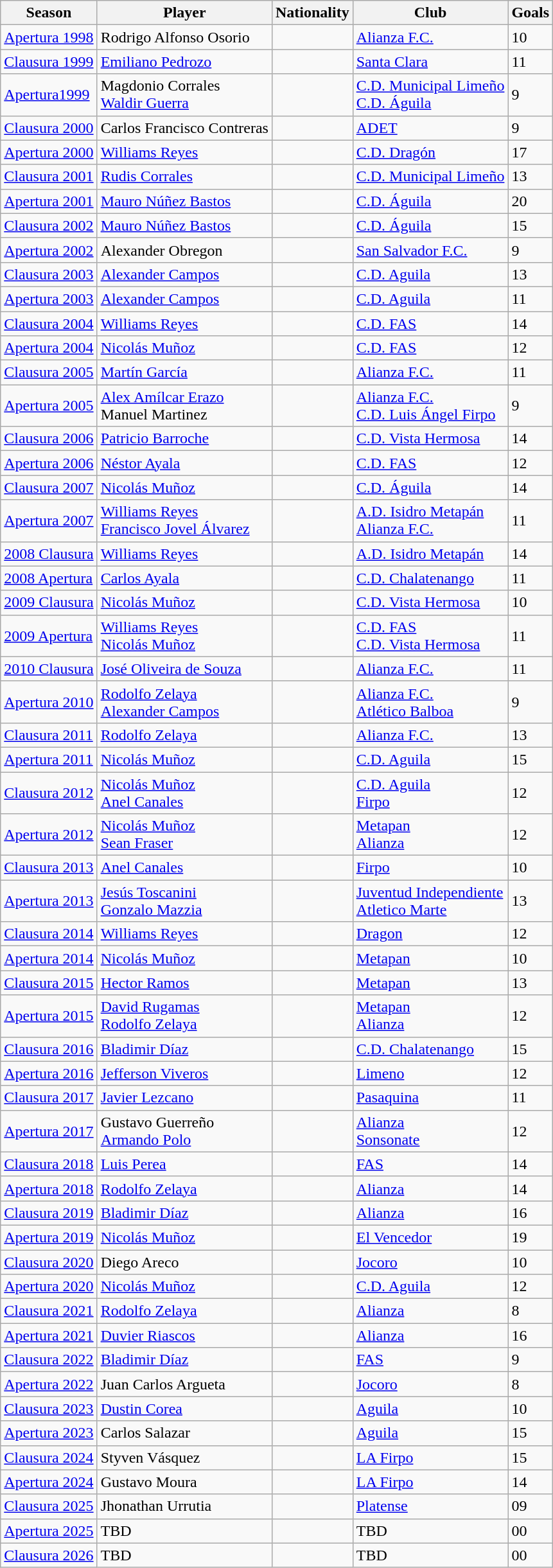<table class="wikitable">
<tr>
<th>Season</th>
<th>Player</th>
<th>Nationality</th>
<th>Club</th>
<th>Goals</th>
</tr>
<tr>
<td><a href='#'>Apertura 1998</a></td>
<td>Rodrigo Alfonso Osorio</td>
<td></td>
<td><a href='#'>Alianza F.C.</a></td>
<td>10</td>
</tr>
<tr>
<td><a href='#'>Clausura 1999</a></td>
<td><a href='#'>Emiliano Pedrozo</a></td>
<td></td>
<td><a href='#'>Santa Clara</a></td>
<td>11</td>
</tr>
<tr>
<td><a href='#'>Apertura1999</a></td>
<td>Magdonio Corrales <br> <a href='#'>Waldir Guerra</a></td>
<td><br></td>
<td><a href='#'>C.D. Municipal Limeño</a><br> <a href='#'>C.D. Águila</a></td>
<td>9</td>
</tr>
<tr>
<td><a href='#'>Clausura 2000</a></td>
<td>Carlos Francisco Contreras</td>
<td></td>
<td><a href='#'>ADET</a></td>
<td>9</td>
</tr>
<tr>
<td><a href='#'>Apertura 2000</a></td>
<td><a href='#'>Williams Reyes</a></td>
<td></td>
<td><a href='#'>C.D. Dragón</a></td>
<td>17</td>
</tr>
<tr>
<td><a href='#'>Clausura 2001</a></td>
<td><a href='#'>Rudis Corrales</a></td>
<td></td>
<td><a href='#'>C.D. Municipal Limeño</a></td>
<td>13</td>
</tr>
<tr>
<td><a href='#'>Apertura 2001</a></td>
<td><a href='#'>Mauro Núñez Bastos</a></td>
<td></td>
<td><a href='#'>C.D. Águila</a></td>
<td>20</td>
</tr>
<tr>
<td><a href='#'>Clausura 2002</a></td>
<td><a href='#'>Mauro Núñez Bastos</a></td>
<td></td>
<td><a href='#'>C.D. Águila</a></td>
<td>15</td>
</tr>
<tr>
<td><a href='#'>Apertura 2002</a></td>
<td>Alexander Obregon</td>
<td></td>
<td><a href='#'>San Salvador F.C.</a></td>
<td>9</td>
</tr>
<tr>
<td><a href='#'>Clausura 2003</a></td>
<td><a href='#'>Alexander Campos</a></td>
<td></td>
<td><a href='#'>C.D. Aguila</a></td>
<td>13</td>
</tr>
<tr>
<td><a href='#'>Apertura 2003</a></td>
<td><a href='#'>Alexander Campos</a></td>
<td></td>
<td><a href='#'>C.D. Aguila</a></td>
<td>11</td>
</tr>
<tr>
<td><a href='#'>Clausura 2004</a></td>
<td><a href='#'>Williams Reyes</a></td>
<td></td>
<td><a href='#'>C.D. FAS</a></td>
<td>14</td>
</tr>
<tr>
<td><a href='#'>Apertura 2004</a></td>
<td><a href='#'>Nicolás Muñoz</a></td>
<td></td>
<td><a href='#'>C.D. FAS</a></td>
<td>12</td>
</tr>
<tr>
<td><a href='#'>Clausura 2005</a></td>
<td><a href='#'>Martín García</a></td>
<td></td>
<td><a href='#'>Alianza F.C.</a></td>
<td>11</td>
</tr>
<tr>
<td><a href='#'>Apertura 2005</a></td>
<td><a href='#'>Alex Amílcar Erazo</a> <br> Manuel Martinez</td>
<td> <br> </td>
<td><a href='#'>Alianza F.C.</a> <br> <a href='#'>C.D. Luis Ángel Firpo</a></td>
<td>9</td>
</tr>
<tr>
<td><a href='#'>Clausura 2006</a></td>
<td><a href='#'>Patricio Barroche</a></td>
<td></td>
<td><a href='#'>C.D. Vista Hermosa</a></td>
<td>14</td>
</tr>
<tr>
<td><a href='#'>Apertura 2006</a></td>
<td><a href='#'>Néstor Ayala</a></td>
<td></td>
<td><a href='#'>C.D. FAS</a></td>
<td>12</td>
</tr>
<tr>
<td><a href='#'>Clausura 2007</a></td>
<td><a href='#'>Nicolás Muñoz</a></td>
<td></td>
<td><a href='#'>C.D. Águila</a></td>
<td>14</td>
</tr>
<tr>
<td><a href='#'>Apertura 2007</a></td>
<td><a href='#'>Williams Reyes</a> <br> <a href='#'>Francisco Jovel Álvarez</a></td>
<td> <br> </td>
<td><a href='#'>A.D. Isidro Metapán</a> <br> <a href='#'>Alianza F.C.</a></td>
<td>11</td>
</tr>
<tr>
<td><a href='#'>2008 Clausura</a></td>
<td><a href='#'>Williams Reyes</a></td>
<td></td>
<td><a href='#'>A.D. Isidro Metapán</a></td>
<td>14</td>
</tr>
<tr>
<td><a href='#'>2008 Apertura</a></td>
<td><a href='#'>Carlos Ayala</a></td>
<td></td>
<td><a href='#'>C.D. Chalatenango</a></td>
<td>11</td>
</tr>
<tr>
<td><a href='#'>2009 Clausura</a></td>
<td><a href='#'>Nicolás Muñoz</a></td>
<td></td>
<td><a href='#'>C.D. Vista Hermosa</a></td>
<td>10</td>
</tr>
<tr>
<td><a href='#'>2009 Apertura</a></td>
<td><a href='#'>Williams Reyes</a> <br> <a href='#'>Nicolás Muñoz</a></td>
<td> <br> </td>
<td><a href='#'>C.D. FAS</a> <br> <a href='#'>C.D. Vista Hermosa</a></td>
<td>11</td>
</tr>
<tr>
<td><a href='#'>2010 Clausura</a></td>
<td><a href='#'>José Oliveira de Souza</a></td>
<td></td>
<td><a href='#'>Alianza F.C.</a></td>
<td>11</td>
</tr>
<tr>
<td><a href='#'>Apertura 2010</a></td>
<td><a href='#'>Rodolfo Zelaya</a> <br> <a href='#'>Alexander Campos</a></td>
<td> <br> </td>
<td><a href='#'>Alianza F.C.</a> <br> <a href='#'>Atlético Balboa</a></td>
<td>9</td>
</tr>
<tr>
<td><a href='#'>Clausura 2011</a></td>
<td><a href='#'>Rodolfo Zelaya</a></td>
<td></td>
<td><a href='#'>Alianza F.C.</a></td>
<td>13</td>
</tr>
<tr>
<td><a href='#'>Apertura 2011</a></td>
<td><a href='#'>Nicolás Muñoz</a></td>
<td></td>
<td><a href='#'>C.D. Aguila</a></td>
<td>15</td>
</tr>
<tr>
<td><a href='#'>Clausura 2012</a></td>
<td><a href='#'>Nicolás Muñoz</a>  <br> <a href='#'>Anel Canales</a></td>
<td>  <br> </td>
<td><a href='#'>C.D. Aguila</a> <br> <a href='#'>Firpo</a></td>
<td>12</td>
</tr>
<tr>
<td><a href='#'>Apertura 2012</a></td>
<td><a href='#'>Nicolás Muñoz</a>  <br> <a href='#'>Sean Fraser</a></td>
<td>  <br> </td>
<td><a href='#'>Metapan</a> <br> <a href='#'>Alianza</a></td>
<td>12</td>
</tr>
<tr>
<td><a href='#'>Clausura 2013</a></td>
<td><a href='#'>Anel Canales</a></td>
<td></td>
<td><a href='#'>Firpo</a></td>
<td>10</td>
</tr>
<tr>
<td><a href='#'>Apertura 2013</a></td>
<td><a href='#'>Jesús Toscanini</a>  <br> <a href='#'>Gonzalo Mazzia</a></td>
<td> <br>  </td>
<td><a href='#'>Juventud Independiente</a> <br> <a href='#'>Atletico Marte</a></td>
<td>13</td>
</tr>
<tr>
<td><a href='#'>Clausura 2014</a></td>
<td><a href='#'>Williams Reyes</a></td>
<td>  </td>
<td><a href='#'>Dragon</a></td>
<td>12</td>
</tr>
<tr>
<td><a href='#'>Apertura 2014</a></td>
<td><a href='#'>Nicolás Muñoz</a></td>
<td>  </td>
<td><a href='#'>Metapan</a></td>
<td>10</td>
</tr>
<tr>
<td><a href='#'>Clausura 2015</a></td>
<td><a href='#'>Hector Ramos</a></td>
<td></td>
<td><a href='#'>Metapan</a></td>
<td>13</td>
</tr>
<tr>
<td><a href='#'>Apertura 2015</a></td>
<td><a href='#'>David Rugamas</a>   <br> <a href='#'>Rodolfo Zelaya</a></td>
<td>   <br> </td>
<td><a href='#'>Metapan</a> <br> <a href='#'>Alianza</a></td>
<td>12</td>
</tr>
<tr>
<td><a href='#'>Clausura 2016</a></td>
<td><a href='#'>Bladimir Díaz</a></td>
<td></td>
<td><a href='#'>C.D. Chalatenango</a></td>
<td>15</td>
</tr>
<tr>
<td><a href='#'>Apertura 2016</a></td>
<td><a href='#'>Jefferson Viveros</a></td>
<td></td>
<td><a href='#'>Limeno</a></td>
<td>12</td>
</tr>
<tr>
<td><a href='#'>Clausura 2017</a></td>
<td><a href='#'>Javier Lezcano</a></td>
<td></td>
<td><a href='#'>Pasaquina</a></td>
<td>11</td>
</tr>
<tr>
<td><a href='#'>Apertura 2017</a></td>
<td>Gustavo Guerreño  <br> <a href='#'>Armando Polo</a></td>
<td>  <br> </td>
<td><a href='#'>Alianza</a>  <br> <a href='#'>Sonsonate</a></td>
<td>12</td>
</tr>
<tr>
<td><a href='#'>Clausura 2018</a></td>
<td><a href='#'>Luis Perea</a></td>
<td></td>
<td><a href='#'>FAS</a></td>
<td>14</td>
</tr>
<tr>
<td><a href='#'>Apertura 2018</a></td>
<td><a href='#'>Rodolfo Zelaya</a></td>
<td></td>
<td><a href='#'>Alianza</a></td>
<td>14</td>
</tr>
<tr>
<td><a href='#'>Clausura 2019</a></td>
<td><a href='#'>Bladimir Díaz</a></td>
<td></td>
<td><a href='#'>Alianza</a></td>
<td>16</td>
</tr>
<tr>
<td><a href='#'>Apertura 2019</a></td>
<td><a href='#'>Nicolás Muñoz</a></td>
<td></td>
<td><a href='#'>El Vencedor</a></td>
<td>19</td>
</tr>
<tr>
<td><a href='#'>Clausura 2020</a></td>
<td>Diego Areco</td>
<td></td>
<td><a href='#'>Jocoro</a></td>
<td>10</td>
</tr>
<tr>
<td><a href='#'>Apertura 2020</a></td>
<td><a href='#'>Nicolás Muñoz</a></td>
<td></td>
<td><a href='#'>C.D. Aguila</a></td>
<td>12</td>
</tr>
<tr>
<td><a href='#'>Clausura 2021</a></td>
<td><a href='#'>Rodolfo Zelaya</a></td>
<td></td>
<td><a href='#'>Alianza</a></td>
<td>8</td>
</tr>
<tr>
<td><a href='#'>Apertura 2021</a></td>
<td><a href='#'>Duvier Riascos</a></td>
<td></td>
<td><a href='#'>Alianza</a></td>
<td>16</td>
</tr>
<tr>
<td><a href='#'>Clausura 2022</a></td>
<td><a href='#'>Bladimir Díaz</a></td>
<td></td>
<td><a href='#'>FAS</a></td>
<td>9</td>
</tr>
<tr>
<td><a href='#'>Apertura 2022</a></td>
<td>Juan Carlos Argueta</td>
<td></td>
<td><a href='#'>Jocoro</a></td>
<td>8</td>
</tr>
<tr>
<td><a href='#'>Clausura 2023</a></td>
<td><a href='#'>Dustin Corea</a></td>
<td></td>
<td><a href='#'>Aguila</a></td>
<td>10</td>
</tr>
<tr>
<td><a href='#'>Apertura 2023</a></td>
<td>Carlos Salazar</td>
<td></td>
<td><a href='#'>Aguila</a></td>
<td>15</td>
</tr>
<tr>
<td><a href='#'>Clausura 2024</a></td>
<td>Styven Vásquez</td>
<td></td>
<td><a href='#'>LA Firpo</a></td>
<td>15</td>
</tr>
<tr>
<td><a href='#'>Apertura 2024</a></td>
<td>Gustavo Moura </td>
<td></td>
<td><a href='#'>LA Firpo</a></td>
<td>14</td>
</tr>
<tr>
<td><a href='#'>Clausura 2025</a></td>
<td>Jhonathan Urrutia</td>
<td></td>
<td><a href='#'>Platense</a></td>
<td>09</td>
</tr>
<tr>
<td><a href='#'>Apertura 2025</a></td>
<td>TBD</td>
<td></td>
<td>TBD</td>
<td>00</td>
</tr>
<tr>
<td><a href='#'>Clausura 2026</a></td>
<td>TBD</td>
<td></td>
<td>TBD</td>
<td>00</td>
</tr>
</table>
